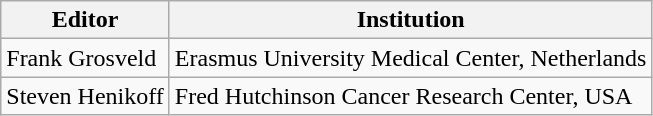<table class="wikitable">
<tr>
<th>Editor</th>
<th>Institution</th>
</tr>
<tr>
<td>Frank Grosveld</td>
<td>Erasmus University Medical Center, Netherlands</td>
</tr>
<tr>
<td>Steven Henikoff</td>
<td>Fred Hutchinson Cancer Research Center, USA</td>
</tr>
</table>
